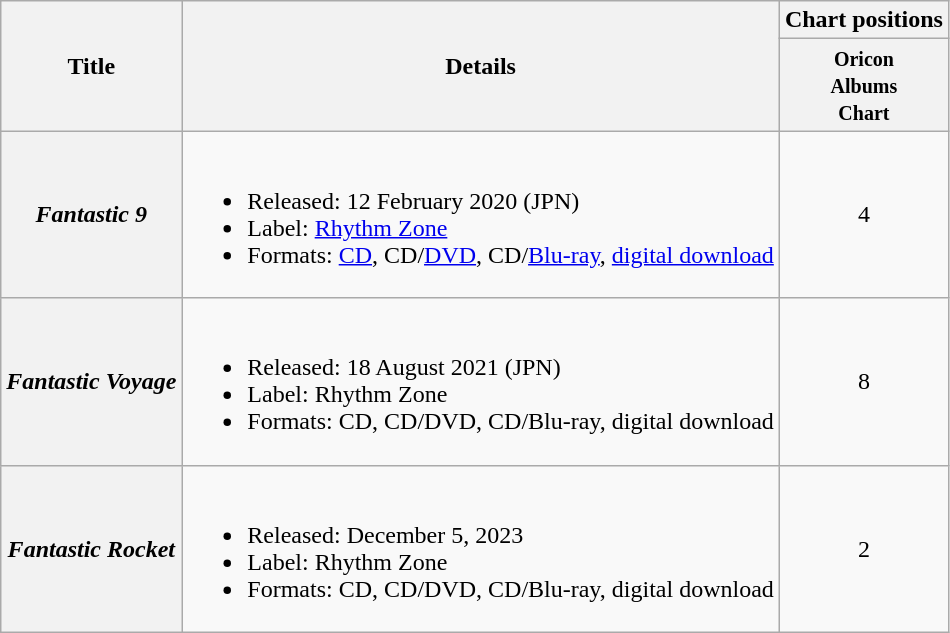<table class="wikitable plainrowheaders">
<tr>
<th scope="col" rowspan="2">Title</th>
<th scope="col" rowspan="2">Details</th>
<th scope="col">Chart positions</th>
</tr>
<tr>
<th scope="col"><small>Oricon<br>Albums<br>Chart</small><br></th>
</tr>
<tr>
<th scope="row"><em>Fantastic 9</em></th>
<td><br><ul><li>Released: 12 February 2020 (JPN)</li><li>Label: <a href='#'>Rhythm Zone</a></li><li>Formats: <a href='#'>CD</a>, CD/<a href='#'>DVD</a>, CD/<a href='#'>Blu-ray</a>, <a href='#'>digital download</a></li></ul></td>
<td align="center">4</td>
</tr>
<tr>
<th scope="row"><em>Fantastic Voyage</em></th>
<td><br><ul><li>Released: 18 August 2021 (JPN)</li><li>Label: Rhythm Zone</li><li>Formats: CD, CD/DVD, CD/Blu-ray, digital download</li></ul></td>
<td align="center">8</td>
</tr>
<tr>
<th scope="row"><em>Fantastic Rocket</em></th>
<td><br><ul><li>Released: December 5, 2023</li><li>Label: Rhythm Zone</li><li>Formats: CD, CD/DVD, CD/Blu-ray, digital download</li></ul></td>
<td align="center">2</td>
</tr>
</table>
